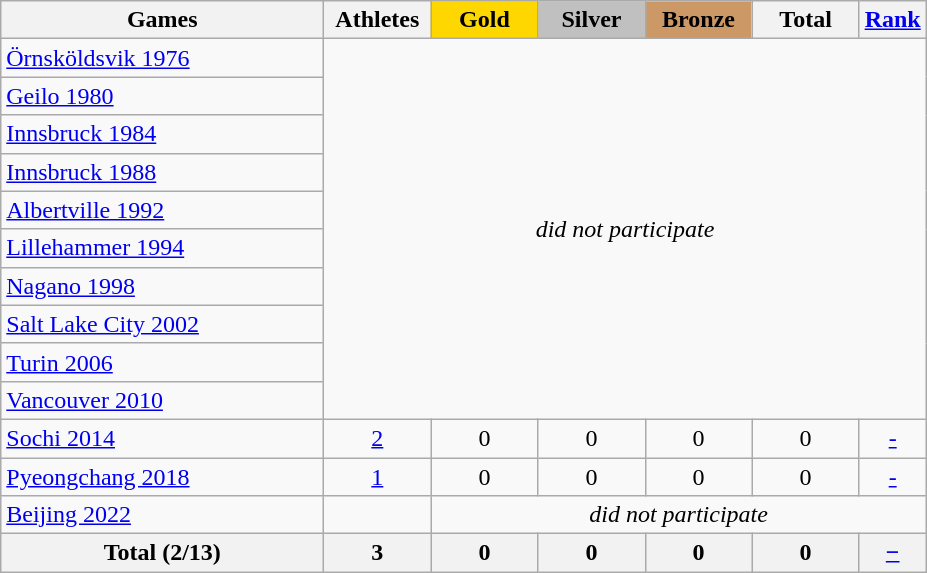<table class="wikitable sortable" style="text-align:center; font-size:100%;">
<tr>
<th style="width:13em;">Games</th>
<th style="width:4em;">Athletes</th>
<th style="width:4em; background:gold;">Gold</th>
<th style="width:4em; background:silver;">Silver</th>
<th style="width:4em; background:#cc9966;">Bronze</th>
<th style="width:4em;">Total</th>
<th style="width:2em;"><a href='#'>Rank</a></th>
</tr>
<tr>
<td align=left> <a href='#'>Örnsköldsvik 1976</a></td>
<td colspan=6 rowspan=10><em>did not participate</em></td>
</tr>
<tr>
<td align=left> <a href='#'>Geilo 1980</a></td>
</tr>
<tr>
<td align=left> <a href='#'>Innsbruck 1984</a></td>
</tr>
<tr>
<td align=left> <a href='#'>Innsbruck 1988</a></td>
</tr>
<tr>
<td align=left> <a href='#'>Albertville 1992</a></td>
</tr>
<tr>
<td align=left> <a href='#'>Lillehammer 1994</a></td>
</tr>
<tr>
<td align=left> <a href='#'>Nagano 1998</a></td>
</tr>
<tr>
<td align=left> <a href='#'>Salt Lake City 2002</a></td>
</tr>
<tr>
<td align=left> <a href='#'>Turin 2006</a></td>
</tr>
<tr>
<td align=left> <a href='#'>Vancouver 2010</a></td>
</tr>
<tr>
<td align=left> <a href='#'>Sochi 2014</a></td>
<td><a href='#'>2</a></td>
<td>0</td>
<td>0</td>
<td>0</td>
<td>0</td>
<td><a href='#'>-</a></td>
</tr>
<tr>
<td align=left> <a href='#'>Pyeongchang 2018</a></td>
<td><a href='#'>1</a></td>
<td>0</td>
<td>0</td>
<td>0</td>
<td>0</td>
<td><a href='#'>-</a></td>
</tr>
<tr>
<td align=left> <a href='#'>Beijing 2022</a></td>
<td></td>
<td colspan=6><em>did not participate</em></td>
</tr>
<tr>
<th colspan=1>Total (2/13)</th>
<th>3</th>
<th>0</th>
<th>0</th>
<th>0</th>
<th>0</th>
<th><a href='#'>−</a></th>
</tr>
</table>
